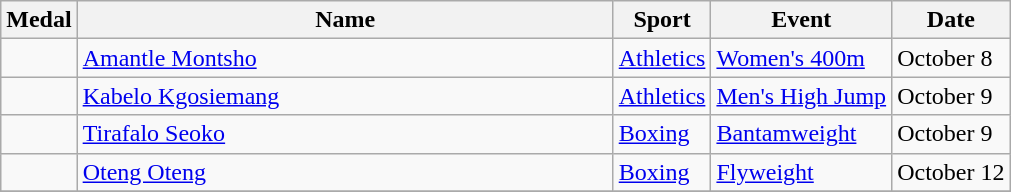<table class="wikitable sortable">
<tr>
<th>Medal</th>
<th width=350px>Name</th>
<th>Sport</th>
<th>Event</th>
<th>Date</th>
</tr>
<tr>
<td></td>
<td><a href='#'>Amantle Montsho</a></td>
<td><a href='#'>Athletics</a></td>
<td><a href='#'>Women's 400m</a></td>
<td>October 8</td>
</tr>
<tr>
<td></td>
<td><a href='#'>Kabelo Kgosiemang</a></td>
<td><a href='#'>Athletics</a></td>
<td><a href='#'>Men's High Jump</a></td>
<td>October 9</td>
</tr>
<tr>
<td></td>
<td><a href='#'>Tirafalo Seoko</a></td>
<td><a href='#'>Boxing</a></td>
<td><a href='#'>Bantamweight</a></td>
<td>October 9</td>
</tr>
<tr>
<td></td>
<td><a href='#'>Oteng Oteng</a></td>
<td><a href='#'>Boxing</a></td>
<td><a href='#'>Flyweight</a></td>
<td>October 12</td>
</tr>
<tr>
</tr>
</table>
